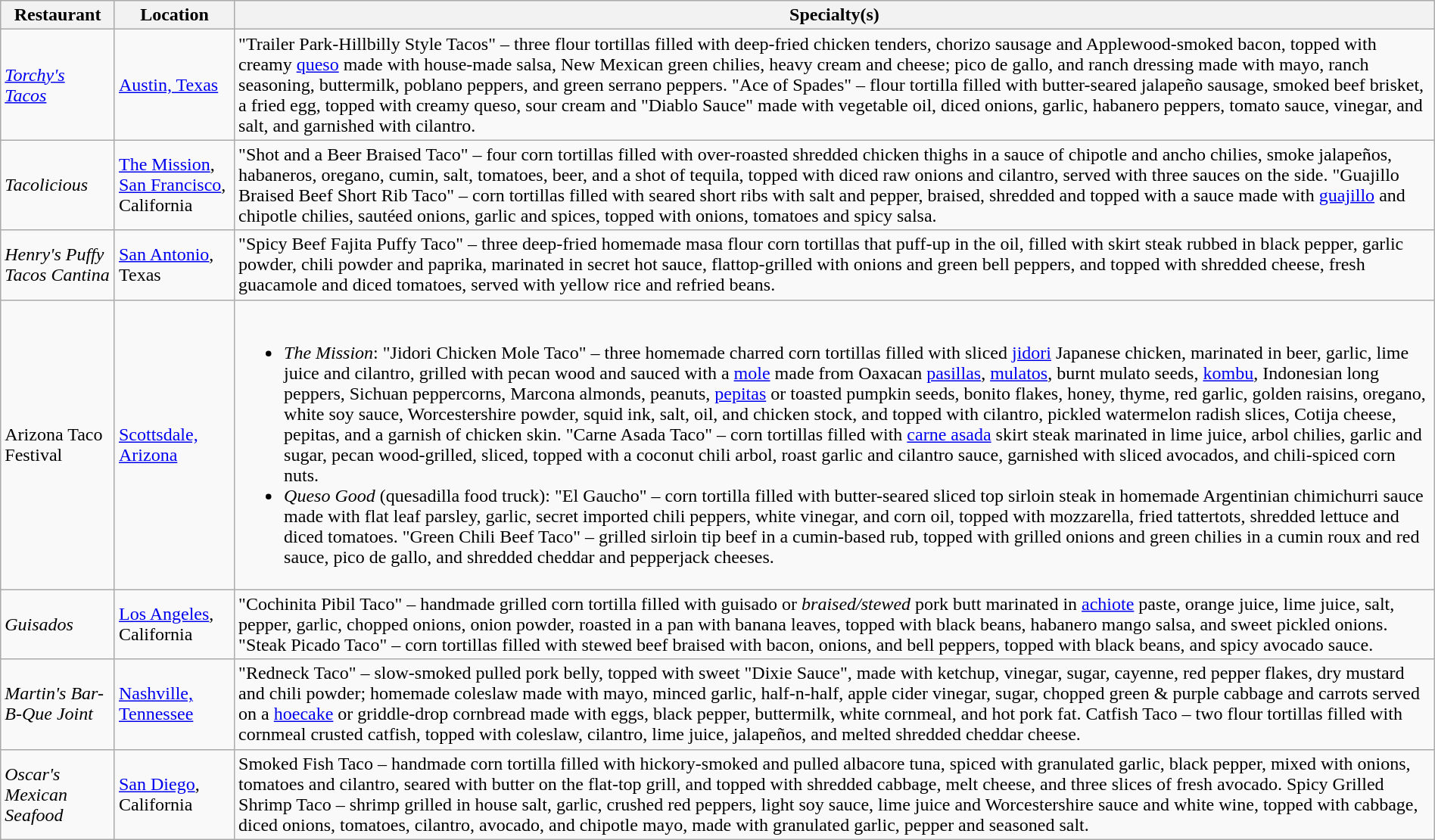<table class="wikitable" style="width:100%;">
<tr>
<th>Restaurant</th>
<th>Location</th>
<th>Specialty(s)</th>
</tr>
<tr>
<td><em><a href='#'>Torchy's Tacos</a></em></td>
<td><a href='#'>Austin, Texas</a></td>
<td>"Trailer Park-Hillbilly Style Tacos" – three flour tortillas filled with deep-fried chicken tenders, chorizo sausage and Applewood-smoked bacon, topped with creamy <a href='#'>queso</a> made with house-made salsa, New Mexican green chilies, heavy cream and cheese; pico de gallo, and ranch dressing made with mayo, ranch seasoning, buttermilk, poblano peppers, and green serrano peppers. "Ace of Spades" – flour tortilla filled with butter-seared jalapeño sausage, smoked beef brisket, a fried egg, topped with creamy queso, sour cream and "Diablo Sauce" made with vegetable oil, diced onions, garlic, habanero peppers, tomato sauce, vinegar, and salt, and garnished with cilantro.</td>
</tr>
<tr>
<td><em>Tacolicious</em></td>
<td><a href='#'>The Mission</a>, <a href='#'>San Francisco</a>, California</td>
<td>"Shot and a Beer Braised Taco" – four corn tortillas filled with over-roasted shredded chicken thighs in a sauce of chipotle and ancho chilies, smoke jalapeños, habaneros, oregano, cumin, salt, tomatoes, beer, and a shot of tequila, topped with diced raw onions and cilantro, served with three sauces on the side. "Guajillo Braised Beef Short Rib Taco" – corn tortillas filled with seared short ribs with salt and pepper, braised, shredded and topped with a sauce made with <a href='#'>guajillo</a> and chipotle chilies, sautéed onions, garlic and spices, topped with onions, tomatoes and spicy salsa.</td>
</tr>
<tr>
<td><em>Henry's Puffy Tacos Cantina</em></td>
<td><a href='#'>San Antonio</a>, Texas</td>
<td>"Spicy Beef Fajita Puffy Taco" – three deep-fried homemade masa flour corn tortillas that puff-up in the oil, filled with skirt steak rubbed in black pepper, garlic powder, chili powder and paprika, marinated in secret hot sauce, flattop-grilled with onions and green bell peppers, and topped with shredded cheese, fresh guacamole and diced tomatoes, served with yellow rice and refried beans.</td>
</tr>
<tr>
<td>Arizona Taco Festival</td>
<td><a href='#'>Scottsdale, Arizona</a></td>
<td><br><ul><li><em>The Mission</em>: "Jidori Chicken Mole Taco" – three homemade charred corn tortillas filled with sliced <a href='#'>jidori</a> Japanese chicken, marinated in beer, garlic, lime juice and cilantro, grilled with pecan wood and sauced with a <a href='#'>mole</a> made from Oaxacan <a href='#'>pasillas</a>, <a href='#'>mulatos</a>, burnt mulato seeds, <a href='#'>kombu</a>, Indonesian long peppers, Sichuan peppercorns, Marcona almonds, peanuts, <a href='#'>pepitas</a> or toasted pumpkin seeds, bonito flakes, honey, thyme, red garlic, golden raisins, oregano, white soy sauce, Worcestershire powder, squid ink, salt, oil, and chicken stock, and topped with cilantro, pickled watermelon radish slices, Cotija cheese, pepitas, and a garnish of chicken skin. "Carne Asada Taco" – corn tortillas filled with <a href='#'>carne asada</a> skirt steak marinated in lime juice, arbol chilies, garlic and sugar, pecan wood-grilled, sliced, topped with a coconut chili arbol, roast garlic and cilantro sauce, garnished with sliced avocados, and chili-spiced corn nuts.</li><li><em>Queso Good</em> (quesadilla food truck): "El Gaucho" – corn tortilla filled with butter-seared sliced top sirloin steak in homemade Argentinian chimichurri sauce made with flat leaf parsley, garlic, secret imported chili peppers, white vinegar, and corn oil, topped with mozzarella, fried tattertots,  shredded lettuce and diced tomatoes. "Green Chili Beef Taco" – grilled sirloin tip beef in a cumin-based rub, topped with grilled onions and green chilies in a cumin roux and red sauce, pico de gallo, and shredded cheddar and pepperjack cheeses.</li></ul></td>
</tr>
<tr>
<td><em>Guisados</em></td>
<td><a href='#'>Los Angeles</a>, California</td>
<td>"Cochinita Pibil Taco" – handmade grilled corn tortilla filled with guisado or <em>braised/stewed</em> pork butt marinated in <a href='#'>achiote</a> paste, orange juice, lime juice, salt, pepper, garlic, chopped onions, onion powder, roasted in a pan with banana leaves, topped with black beans, habanero mango salsa, and sweet pickled onions. "Steak Picado Taco" – corn tortillas filled with stewed beef braised with bacon, onions, and bell peppers, topped with black beans, and spicy avocado sauce.</td>
</tr>
<tr>
<td><em>Martin's Bar-B-Que Joint</em></td>
<td><a href='#'>Nashville, Tennessee</a></td>
<td>"Redneck Taco" – slow-smoked pulled pork belly, topped with sweet "Dixie Sauce", made with ketchup, vinegar, sugar, cayenne, red pepper flakes, dry mustard and chili powder; homemade coleslaw made with mayo, minced garlic, half-n-half, apple cider vinegar, sugar, chopped green & purple cabbage and carrots served on a <a href='#'>hoecake</a> or griddle-drop cornbread made with eggs, black pepper, buttermilk, white cornmeal, and hot pork fat. Catfish Taco – two flour tortillas filled with cornmeal crusted catfish, topped with coleslaw, cilantro, lime juice, jalapeños, and melted shredded cheddar cheese.</td>
</tr>
<tr>
<td><em>Oscar's Mexican Seafood</em></td>
<td><a href='#'>San Diego</a>, California</td>
<td>Smoked Fish Taco – handmade corn tortilla filled with hickory-smoked and pulled albacore tuna, spiced with granulated garlic, black pepper, mixed with onions, tomatoes and cilantro, seared with butter on the flat-top grill, and topped with shredded cabbage, melt cheese, and three slices of fresh avocado. Spicy Grilled Shrimp Taco – shrimp grilled in house salt, garlic, crushed red peppers, light soy sauce, lime juice and Worcestershire sauce and white wine, topped with cabbage, diced onions, tomatoes, cilantro, avocado, and chipotle mayo, made with granulated garlic, pepper and seasoned salt.</td>
</tr>
</table>
